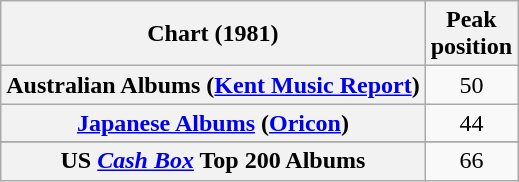<table class="wikitable sortable plainrowheaders" style="text-align:center;">
<tr>
<th>Chart (1981)</th>
<th>Peak<br>position</th>
</tr>
<tr>
<th scope="row">Australian Albums (<a href='#'>Kent Music Report</a>)</th>
<td>50</td>
</tr>
<tr>
<th scope="row"><a href='#'>Japanese Albums</a> (<a href='#'>Oricon</a>)</th>
<td>44</td>
</tr>
<tr>
</tr>
<tr>
</tr>
<tr>
<th scope="row">US <em><a href='#'>Cash Box</a></em> Top 200 Albums</th>
<td align="center">66</td>
</tr>
</table>
